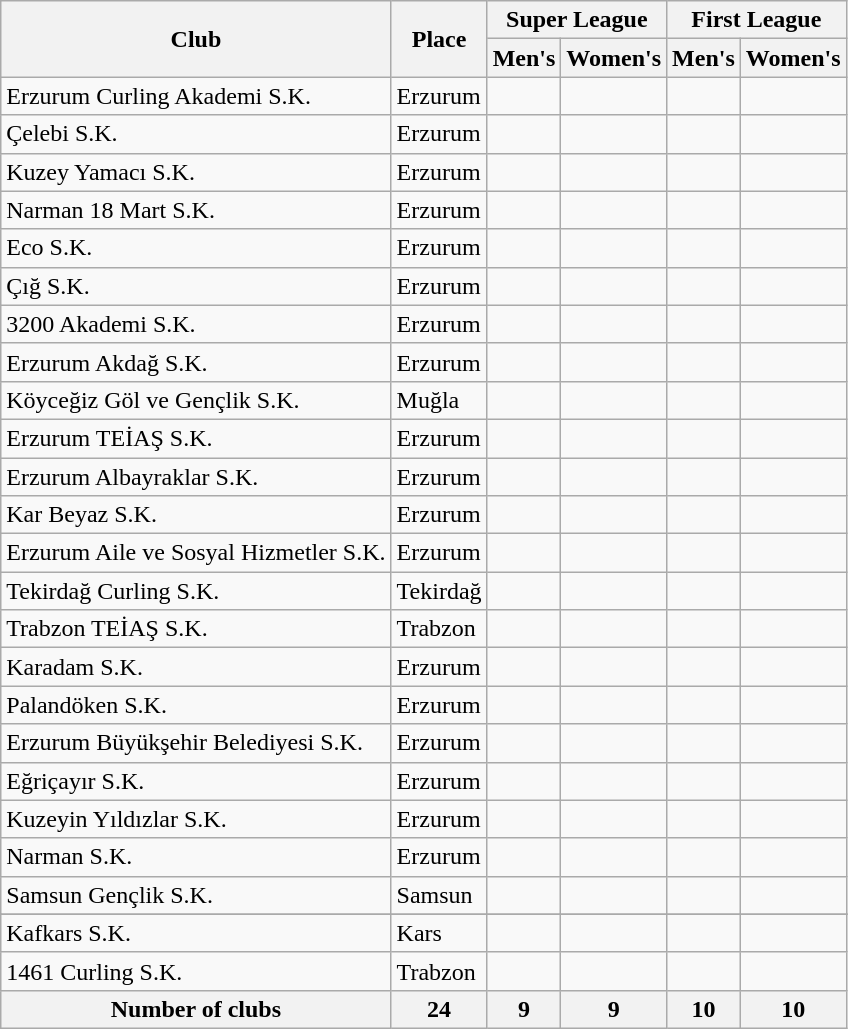<table class="wikitable sortable">
<tr>
<th rowspan=2>Club</th>
<th rowspan=2>Place</th>
<th colspan=2>Super League</th>
<th colspan=2>First League</th>
</tr>
<tr>
<th>Men's</th>
<th>Women's</th>
<th>Men's</th>
<th>Women's</th>
</tr>
<tr>
<td>Erzurum Curling Akademi S.K.</td>
<td>Erzurum</td>
<td align=center></td>
<td align=center></td>
<td></td>
<td></td>
</tr>
<tr>
<td>Çelebi S.K.</td>
<td>Erzurum</td>
<td align=center></td>
<td align=center></td>
<td></td>
<td align=center></td>
</tr>
<tr>
<td>Kuzey Yamacı S.K.</td>
<td>Erzurum</td>
<td align=center></td>
<td align=center></td>
<td></td>
<td></td>
</tr>
<tr>
<td>Narman 18 Mart S.K.</td>
<td>Erzurum</td>
<td align=center></td>
<td align=center></td>
<td></td>
<td></td>
</tr>
<tr>
<td>Eco S.K.</td>
<td>Erzurum</td>
<td align=center></td>
<td align=center></td>
<td></td>
<td></td>
</tr>
<tr>
<td>Çığ S.K.</td>
<td>Erzurum</td>
<td align=center></td>
<td align=center></td>
<td></td>
<td></td>
</tr>
<tr>
<td>3200 Akademi S.K.</td>
<td>Erzurum</td>
<td align=center></td>
<td></td>
<td></td>
<td align=center></td>
</tr>
<tr>
<td>Erzurum Akdağ S.K.</td>
<td>Erzurum</td>
<td align=center></td>
<td></td>
<td></td>
<td align=center></td>
</tr>
<tr>
<td>Köyceğiz Göl ve Gençlik S.K.</td>
<td>Muğla</td>
<td align=center></td>
<td align=center></td>
<td></td>
<td></td>
</tr>
<tr ,>
<td>Erzurum TEİAŞ S.K.</td>
<td>Erzurum</td>
<td></td>
<td align=center></td>
<td></td>
<td></td>
</tr>
<tr>
<td>Erzurum Albayraklar S.K.</td>
<td>Erzurum</td>
<td></td>
<td align=center></td>
<td align=center></td>
<td></td>
</tr>
<tr>
<td>Kar Beyaz S.K.</td>
<td>Erzurum</td>
<td></td>
<td></td>
<td align=center></td>
<td align=center></td>
</tr>
<tr>
<td>Erzurum Aile ve Sosyal Hizmetler S.K.</td>
<td>Erzurum</td>
<td></td>
<td></td>
<td align=center></td>
<td></td>
</tr>
<tr>
<td>Tekirdağ Curling S.K.</td>
<td>Tekirdağ</td>
<td></td>
<td></td>
<td align=center></td>
<td align=center></td>
</tr>
<tr>
<td>Trabzon TEİAŞ S.K.</td>
<td>Trabzon</td>
<td></td>
<td></td>
<td align=center></td>
<td align=center></td>
</tr>
<tr>
<td>Karadam S.K.</td>
<td>Erzurum</td>
<td></td>
<td></td>
<td align=center></td>
<td></td>
</tr>
<tr>
<td>Palandöken S.K.</td>
<td>Erzurum</td>
<td></td>
<td></td>
<td align=center></td>
<td></td>
</tr>
<tr>
<td>Erzurum Büyükşehir Belediyesi S.K.</td>
<td>Erzurum</td>
<td></td>
<td></td>
<td align=center></td>
<td></td>
</tr>
<tr>
<td>Eğriçayır S.K.</td>
<td>Erzurum</td>
<td></td>
<td></td>
<td align=center></td>
<td></td>
</tr>
<tr>
<td>Kuzeyin Yıldızlar S.K.</td>
<td>Erzurum</td>
<td></td>
<td></td>
<td align=center></td>
<td></td>
</tr>
<tr>
<td>Narman S.K.</td>
<td>Erzurum</td>
<td></td>
<td></td>
<td></td>
<td align=center></td>
</tr>
<tr>
<td>Samsun Gençlik S.K.</td>
<td>Samsun</td>
<td></td>
<td></td>
<td></td>
<td align=center></td>
</tr>
<tr>
</tr>
<tr>
<td>Kafkars S.K.</td>
<td>Kars</td>
<td></td>
<td></td>
<td></td>
<td align=center></td>
</tr>
<tr>
<td>1461 Curling S.K.</td>
<td>Trabzon</td>
<td></td>
<td></td>
<td></td>
<td align=center></td>
</tr>
<tr>
<th>Number of clubs</th>
<th>24</th>
<th>9</th>
<th>9</th>
<th>10</th>
<th>10</th>
</tr>
</table>
